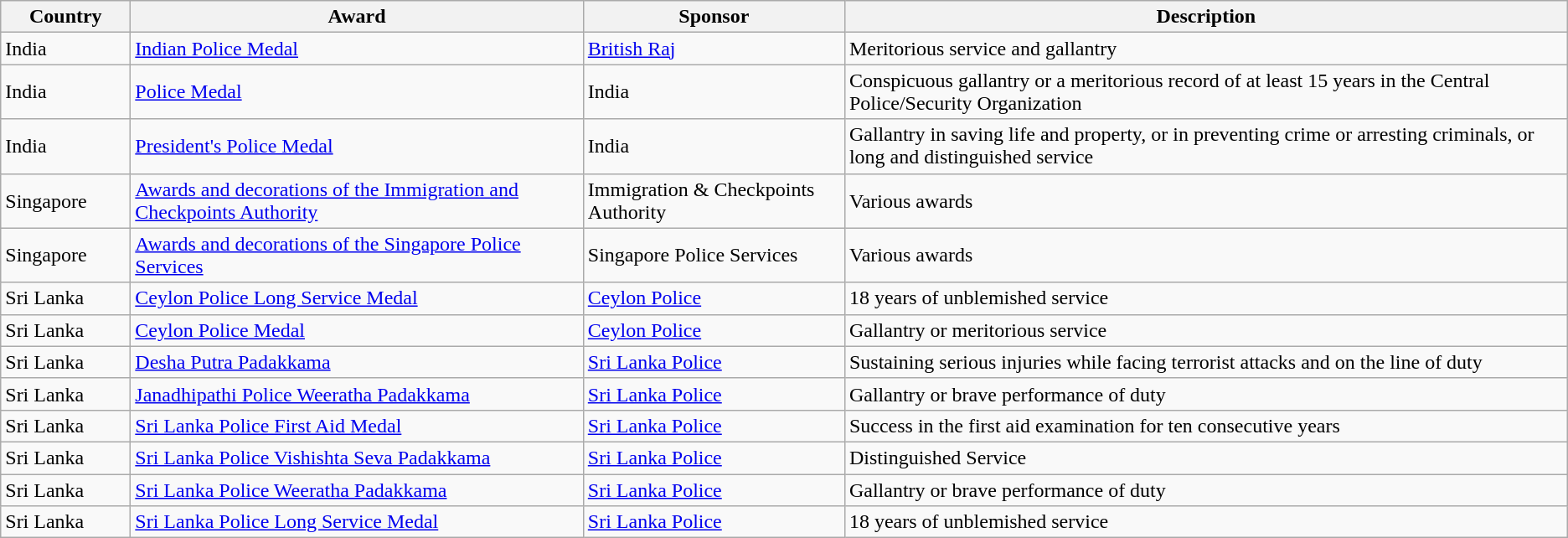<table class="wikitable sortable">
<tr>
<th style="width:6em;">Country</th>
<th>Award</th>
<th>Sponsor</th>
<th>Description</th>
</tr>
<tr>
<td>India</td>
<td><a href='#'>Indian Police Medal</a></td>
<td><a href='#'>British Raj</a></td>
<td>Meritorious service and gallantry</td>
</tr>
<tr>
<td>India</td>
<td><a href='#'>Police Medal</a></td>
<td>India</td>
<td>Conspicuous gallantry or a meritorious record of at least 15 years in the Central Police/Security Organization</td>
</tr>
<tr>
<td>India</td>
<td><a href='#'>President's Police Medal</a></td>
<td>India</td>
<td>Gallantry in saving life and property, or in preventing crime or arresting criminals, or long and distinguished service</td>
</tr>
<tr>
<td>Singapore</td>
<td><a href='#'>Awards and decorations of the Immigration and Checkpoints Authority</a></td>
<td>Immigration & Checkpoints Authority</td>
<td>Various awards</td>
</tr>
<tr>
<td>Singapore</td>
<td><a href='#'>Awards and decorations of the Singapore Police Services</a></td>
<td>Singapore Police Services</td>
<td>Various awards</td>
</tr>
<tr>
<td>Sri Lanka</td>
<td><a href='#'>Ceylon Police Long Service Medal</a></td>
<td><a href='#'>Ceylon Police</a></td>
<td>18 years of unblemished service</td>
</tr>
<tr>
<td>Sri Lanka</td>
<td><a href='#'>Ceylon Police Medal</a></td>
<td><a href='#'>Ceylon Police</a></td>
<td>Gallantry or meritorious service</td>
</tr>
<tr>
<td>Sri Lanka</td>
<td><a href='#'>Desha Putra Padakkama</a></td>
<td><a href='#'>Sri Lanka Police</a></td>
<td>Sustaining serious injuries while facing terrorist attacks and on the line of duty</td>
</tr>
<tr>
<td>Sri Lanka</td>
<td><a href='#'>Janadhipathi Police Weeratha Padakkama</a></td>
<td><a href='#'>Sri Lanka Police</a></td>
<td>Gallantry or brave performance of duty</td>
</tr>
<tr>
<td>Sri Lanka</td>
<td><a href='#'>Sri Lanka Police First Aid Medal</a></td>
<td><a href='#'>Sri Lanka Police</a></td>
<td>Success in the first aid examination for ten consecutive years</td>
</tr>
<tr>
<td>Sri Lanka</td>
<td><a href='#'>Sri Lanka Police Vishishta Seva Padakkama</a></td>
<td><a href='#'>Sri Lanka Police</a></td>
<td>Distinguished Service</td>
</tr>
<tr>
<td>Sri Lanka</td>
<td><a href='#'>Sri Lanka Police Weeratha Padakkama</a></td>
<td><a href='#'>Sri Lanka Police</a></td>
<td>Gallantry or brave performance of duty</td>
</tr>
<tr>
<td>Sri Lanka</td>
<td><a href='#'>Sri Lanka Police Long Service Medal</a></td>
<td><a href='#'>Sri Lanka Police</a></td>
<td>18 years of unblemished service</td>
</tr>
</table>
